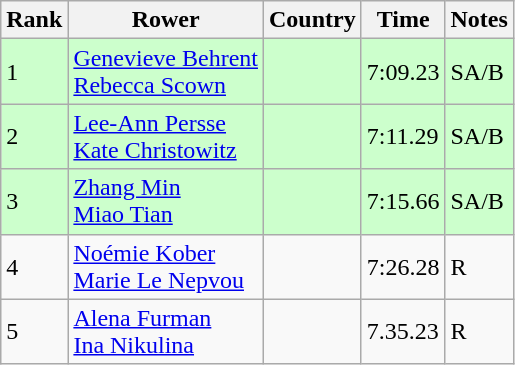<table class="wikitable">
<tr>
<th>Rank</th>
<th>Rower</th>
<th>Country</th>
<th>Time</th>
<th>Notes</th>
</tr>
<tr bgcolor=ccffcc>
<td>1</td>
<td><a href='#'>Genevieve Behrent</a><br><a href='#'>Rebecca Scown</a></td>
<td></td>
<td>7:09.23</td>
<td>SA/B</td>
</tr>
<tr bgcolor=ccffcc>
<td>2</td>
<td><a href='#'>Lee-Ann Persse</a><br><a href='#'>Kate Christowitz</a></td>
<td></td>
<td>7:11.29</td>
<td>SA/B</td>
</tr>
<tr bgcolor=ccffcc>
<td>3</td>
<td><a href='#'>Zhang Min</a><br><a href='#'>Miao Tian</a></td>
<td></td>
<td>7:15.66</td>
<td>SA/B</td>
</tr>
<tr>
<td>4</td>
<td><a href='#'>Noémie Kober</a><br><a href='#'>Marie Le Nepvou</a></td>
<td></td>
<td>7:26.28</td>
<td>R</td>
</tr>
<tr>
<td>5</td>
<td><a href='#'>Alena Furman</a><br><a href='#'>Ina Nikulina</a></td>
<td></td>
<td>7.35.23</td>
<td>R</td>
</tr>
</table>
